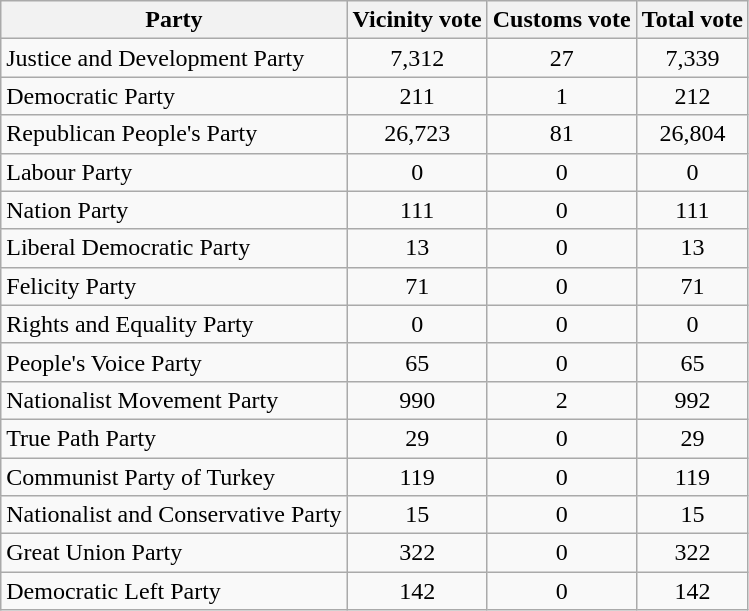<table class="wikitable sortable">
<tr>
<th style="text-align:center;">Party</th>
<th style="text-align:center;">Vicinity vote</th>
<th style="text-align:center;">Customs vote</th>
<th style="text-align:center;">Total vote</th>
</tr>
<tr>
<td>Justice and Development Party</td>
<td style="text-align:center;">7,312</td>
<td style="text-align:center;">27</td>
<td style="text-align:center;">7,339</td>
</tr>
<tr>
<td>Democratic Party</td>
<td style="text-align:center;">211</td>
<td style="text-align:center;">1</td>
<td style="text-align:center;">212</td>
</tr>
<tr>
<td>Republican People's Party</td>
<td style="text-align:center;">26,723</td>
<td style="text-align:center;">81</td>
<td style="text-align:center;">26,804</td>
</tr>
<tr>
<td>Labour Party</td>
<td style="text-align:center;">0</td>
<td style="text-align:center;">0</td>
<td style="text-align:center;">0</td>
</tr>
<tr>
<td>Nation Party</td>
<td style="text-align:center;">111</td>
<td style="text-align:center;">0</td>
<td style="text-align:center;">111</td>
</tr>
<tr>
<td>Liberal Democratic Party</td>
<td style="text-align:center;">13</td>
<td style="text-align:center;">0</td>
<td style="text-align:center;">13</td>
</tr>
<tr>
<td>Felicity Party</td>
<td style="text-align:center;">71</td>
<td style="text-align:center;">0</td>
<td style="text-align:center;">71</td>
</tr>
<tr>
<td>Rights and Equality Party</td>
<td style="text-align:center;">0</td>
<td style="text-align:center;">0</td>
<td style="text-align:center;">0</td>
</tr>
<tr>
<td>People's Voice Party</td>
<td style="text-align:center;">65</td>
<td style="text-align:center;">0</td>
<td style="text-align:center;">65</td>
</tr>
<tr>
<td>Nationalist Movement Party</td>
<td style="text-align:center;">990</td>
<td style="text-align:center;">2</td>
<td style="text-align:center;">992</td>
</tr>
<tr>
<td>True Path Party</td>
<td style="text-align:center;">29</td>
<td style="text-align:center;">0</td>
<td style="text-align:center;">29</td>
</tr>
<tr>
<td>Communist Party of Turkey</td>
<td style="text-align:center;">119</td>
<td style="text-align:center;">0</td>
<td style="text-align:center;">119</td>
</tr>
<tr>
<td>Nationalist and Conservative Party</td>
<td style="text-align:center;">15</td>
<td style="text-align:center;">0</td>
<td style="text-align:center;">15</td>
</tr>
<tr>
<td>Great Union Party</td>
<td style="text-align:center;">322</td>
<td style="text-align:center;">0</td>
<td style="text-align:center;">322</td>
</tr>
<tr>
<td>Democratic Left Party</td>
<td style="text-align:center;">142</td>
<td style="text-align:center;">0</td>
<td style="text-align:center;">142</td>
</tr>
</table>
